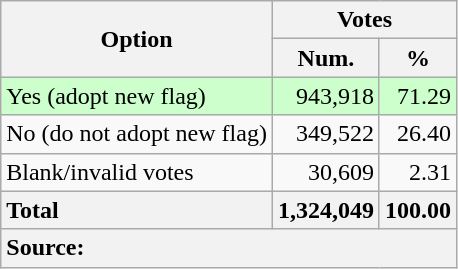<table class="wikitable">
<tr>
<th rowspan="2">Option</th>
<th colspan="2">Votes</th>
</tr>
<tr>
<th>Num.</th>
<th>%</th>
</tr>
<tr style="text-align:right;background:#cfc;">
<td style="text-align:left;">Yes (adopt new flag)</td>
<td>943,918</td>
<td>71.29</td>
</tr>
<tr style="text-align:right;">
<td style="text-align:left;">No (do not adopt new flag)</td>
<td>349,522</td>
<td>26.40</td>
</tr>
<tr style="text-align:right;">
<td style="text-align:left;">Blank/invalid votes</td>
<td>30,609</td>
<td>2.31</td>
</tr>
<tr style="text-align:right;">
<th style="text-align:left;">Total</th>
<th>1,324,049</th>
<th>100.00</th>
</tr>
<tr>
<th style="text-align:left;" colspan="3">Source: </th>
</tr>
</table>
